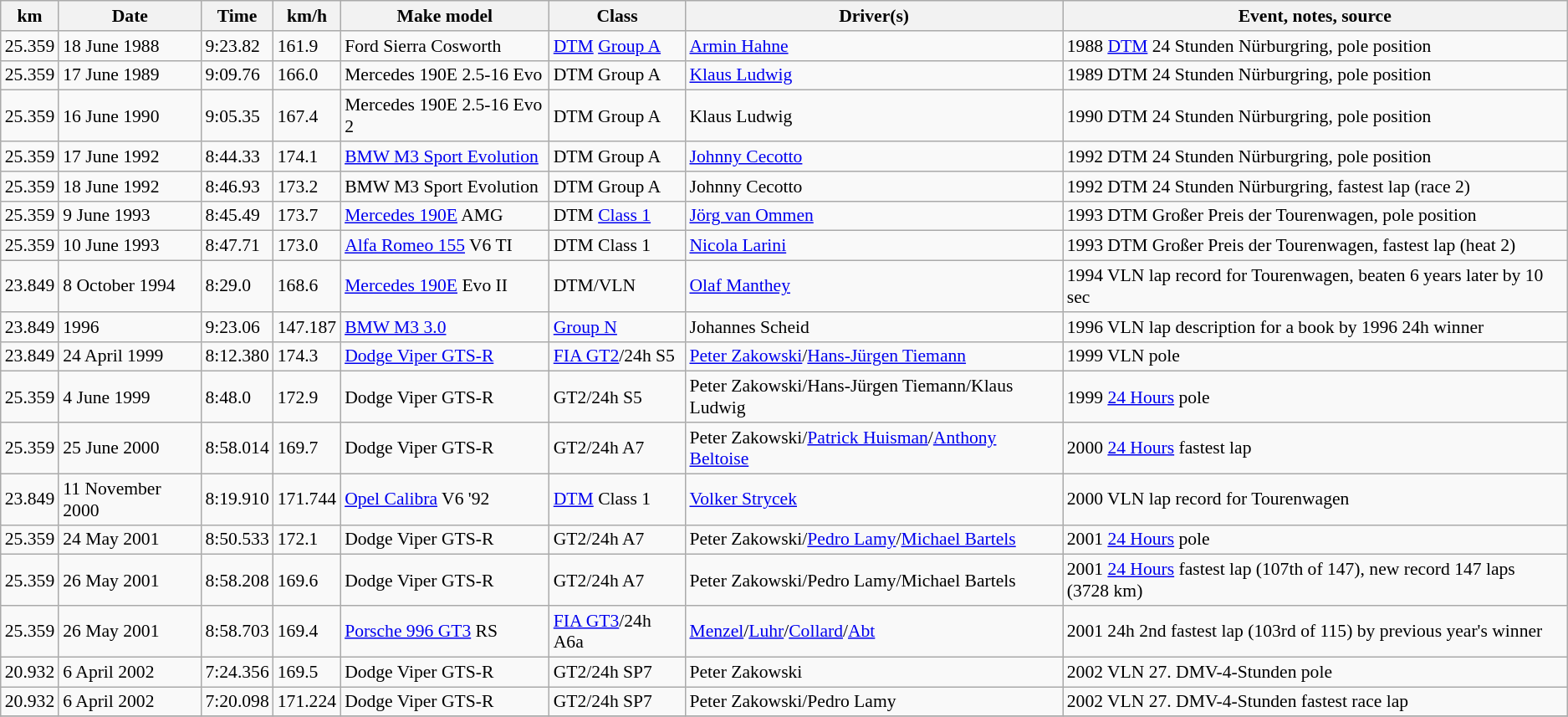<table class="wikitable sortable" style="font-size: 90%;">
<tr>
<th>km</th>
<th>Date</th>
<th>Time</th>
<th>km/h</th>
<th>Make model</th>
<th>Class</th>
<th>Driver(s)</th>
<th>Event, notes, source</th>
</tr>
<tr>
<td>25.359</td>
<td>18 June 1988</td>
<td>9:23.82</td>
<td>161.9</td>
<td>Ford Sierra Cosworth</td>
<td><a href='#'>DTM</a> <a href='#'>Group A</a></td>
<td><a href='#'>Armin Hahne</a></td>
<td>1988 <a href='#'>DTM</a> 24 Stunden Nürburgring, pole position </td>
</tr>
<tr>
<td>25.359</td>
<td>17 June 1989</td>
<td>9:09.76</td>
<td>166.0</td>
<td>Mercedes 190E 2.5-16 Evo</td>
<td>DTM Group A</td>
<td><a href='#'>Klaus Ludwig</a></td>
<td>1989 DTM 24 Stunden Nürburgring, pole position  </td>
</tr>
<tr>
<td>25.359</td>
<td>16 June 1990</td>
<td>9:05.35</td>
<td>167.4</td>
<td>Mercedes 190E 2.5-16 Evo 2</td>
<td>DTM Group A</td>
<td>Klaus Ludwig</td>
<td>1990 DTM 24 Stunden Nürburgring, pole position  </td>
</tr>
<tr>
<td>25.359</td>
<td>17 June 1992</td>
<td>8:44.33</td>
<td>174.1</td>
<td><a href='#'>BMW M3 Sport Evolution</a></td>
<td>DTM Group A</td>
<td><a href='#'>Johnny Cecotto</a></td>
<td>1992 DTM 24 Stunden Nürburgring, pole position </td>
</tr>
<tr>
<td>25.359</td>
<td>18 June 1992</td>
<td>8:46.93</td>
<td>173.2</td>
<td>BMW M3 Sport Evolution</td>
<td>DTM Group A</td>
<td>Johnny Cecotto</td>
<td>1992 DTM 24 Stunden Nürburgring, fastest lap (race 2)</td>
</tr>
<tr>
<td>25.359</td>
<td>9 June 1993</td>
<td>8:45.49</td>
<td>173.7</td>
<td><a href='#'>Mercedes 190E</a> AMG</td>
<td>DTM <a href='#'>Class 1</a></td>
<td><a href='#'>Jörg van Ommen</a></td>
<td>1993 DTM Großer Preis der Tourenwagen, pole position </td>
</tr>
<tr>
<td>25.359</td>
<td>10 June 1993</td>
<td>8:47.71</td>
<td>173.0</td>
<td><a href='#'>Alfa Romeo 155</a> V6 TI</td>
<td>DTM Class 1</td>
<td><a href='#'>Nicola Larini</a></td>
<td>1993 DTM Großer Preis der Tourenwagen, fastest lap (heat 2) </td>
</tr>
<tr>
<td>23.849</td>
<td>8 October 1994</td>
<td>8:29.0</td>
<td>168.6</td>
<td><a href='#'>Mercedes 190E</a> Evo II</td>
<td>DTM/VLN</td>
<td><a href='#'>Olaf Manthey</a></td>
<td>1994 VLN lap record for Tourenwagen, beaten 6 years later by 10 sec </td>
</tr>
<tr>
<td>23.849</td>
<td>1996</td>
<td>9:23.06</td>
<td>147.187</td>
<td><a href='#'>BMW M3 3.0</a></td>
<td><a href='#'>Group N</a></td>
<td>Johannes Scheid</td>
<td>1996 VLN lap description for a book by 1996 24h winner</td>
</tr>
<tr>
<td>23.849</td>
<td>24 April 1999</td>
<td>8:12.380</td>
<td>174.3</td>
<td><a href='#'>Dodge Viper GTS-R</a></td>
<td><a href='#'>FIA GT2</a>/24h S5</td>
<td><a href='#'>Peter Zakowski</a>/<a href='#'>Hans-Jürgen Tiemann</a></td>
<td>1999 VLN pole </td>
</tr>
<tr>
<td>25.359</td>
<td>4 June 1999</td>
<td>8:48.0</td>
<td>172.9</td>
<td>Dodge Viper GTS-R</td>
<td>GT2/24h S5</td>
<td>Peter Zakowski/Hans-Jürgen Tiemann/Klaus Ludwig</td>
<td>1999 <a href='#'>24 Hours</a> pole </td>
</tr>
<tr>
<td>25.359</td>
<td>25 June 2000</td>
<td>8:58.014</td>
<td>169.7</td>
<td>Dodge Viper GTS-R</td>
<td>GT2/24h A7</td>
<td>Peter Zakowski/<a href='#'>Patrick Huisman</a>/<a href='#'>Anthony Beltoise</a></td>
<td>2000 <a href='#'>24 Hours</a> fastest lap </td>
</tr>
<tr>
<td>23.849</td>
<td>11 November 2000</td>
<td>8:19.910</td>
<td>171.744</td>
<td><a href='#'>Opel Calibra</a> V6 '92</td>
<td><a href='#'>DTM</a> Class 1</td>
<td><a href='#'>Volker Strycek</a></td>
<td>2000 VLN lap record for Tourenwagen </td>
</tr>
<tr>
<td>25.359</td>
<td>24 May 2001</td>
<td>8:50.533</td>
<td>172.1</td>
<td>Dodge Viper GTS-R</td>
<td>GT2/24h A7</td>
<td>Peter Zakowski/<a href='#'>Pedro Lamy</a>/<a href='#'>Michael Bartels</a></td>
<td>2001 <a href='#'>24 Hours</a> pole</td>
</tr>
<tr>
<td>25.359</td>
<td>26 May 2001</td>
<td>8:58.208</td>
<td>169.6</td>
<td>Dodge Viper GTS-R</td>
<td>GT2/24h A7</td>
<td>Peter Zakowski/Pedro Lamy/Michael Bartels</td>
<td>2001 <a href='#'>24 Hours</a> fastest lap (107th of 147), new record 147 laps (3728 km)</td>
</tr>
<tr>
<td>25.359</td>
<td>26 May 2001</td>
<td>8:58.703</td>
<td>169.4</td>
<td><a href='#'>Porsche 996 GT3</a> RS</td>
<td><a href='#'>FIA GT3</a>/24h A6a</td>
<td><a href='#'>Menzel</a>/<a href='#'>Luhr</a>/<a href='#'>Collard</a>/<a href='#'>Abt</a></td>
<td>2001 24h 2nd fastest lap (103rd of 115)  by previous year's winner</td>
</tr>
<tr>
<td>20.932</td>
<td>6 April 2002</td>
<td>7:24.356</td>
<td>169.5</td>
<td>Dodge Viper GTS-R</td>
<td>GT2/24h SP7</td>
<td>Peter Zakowski</td>
<td>2002 VLN 27. DMV-4-Stunden pole</td>
</tr>
<tr>
<td>20.932</td>
<td>6 April 2002</td>
<td>7:20.098</td>
<td>171.224</td>
<td>Dodge Viper GTS-R</td>
<td>GT2/24h SP7</td>
<td>Peter Zakowski/Pedro Lamy</td>
<td>2002 VLN 27. DMV-4-Stunden fastest race lap </td>
</tr>
<tr>
</tr>
</table>
